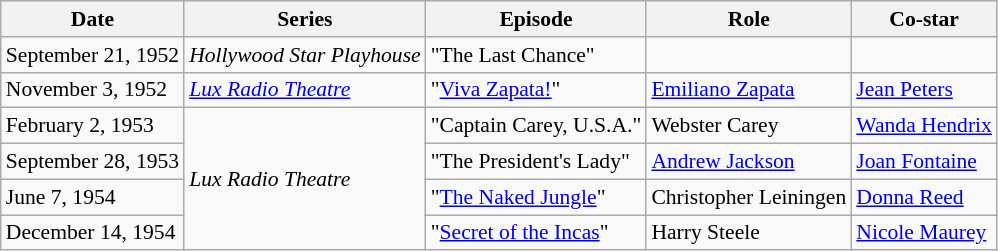<table class="wikitable" style="font-size:90%;">
<tr>
<th>Date</th>
<th>Series</th>
<th>Episode</th>
<th>Role</th>
<th>Co-star</th>
</tr>
<tr>
<td>September 21, 1952</td>
<td><em>Hollywood Star Playhouse</em></td>
<td>"The Last Chance"</td>
<td></td>
<td></td>
</tr>
<tr>
<td>November 3, 1952</td>
<td><em><a href='#'>Lux Radio Theatre</a></em></td>
<td>"<a href='#'>Viva Zapata!</a>"</td>
<td><a href='#'>Emiliano Zapata</a></td>
<td><a href='#'>Jean Peters</a></td>
</tr>
<tr>
<td>February 2, 1953</td>
<td rowspan="4"><em>Lux Radio Theatre</em></td>
<td>"Captain Carey, U.S.A."</td>
<td>Webster Carey</td>
<td><a href='#'>Wanda Hendrix</a></td>
</tr>
<tr>
<td>September 28, 1953</td>
<td>"The President's Lady"</td>
<td><a href='#'>Andrew Jackson</a></td>
<td><a href='#'>Joan Fontaine</a></td>
</tr>
<tr>
<td>June 7, 1954</td>
<td>"<a href='#'>The Naked Jungle</a>"</td>
<td>Christopher Leiningen</td>
<td><a href='#'>Donna Reed</a></td>
</tr>
<tr>
<td>December 14, 1954</td>
<td>"<a href='#'>Secret of the Incas</a>"</td>
<td>Harry Steele</td>
<td><a href='#'>Nicole Maurey</a></td>
</tr>
</table>
